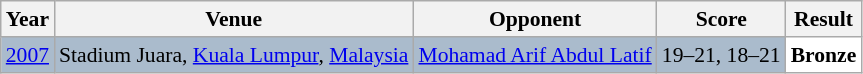<table class="sortable wikitable" style="font-size: 90%;">
<tr>
<th>Year</th>
<th>Venue</th>
<th>Opponent</th>
<th>Score</th>
<th>Result</th>
</tr>
<tr style="background:#AABBCC">
<td align="center"><a href='#'>2007</a></td>
<td align="left">Stadium Juara, <a href='#'>Kuala Lumpur</a>, <a href='#'>Malaysia</a></td>
<td align="left"> <a href='#'>Mohamad Arif Abdul Latif</a></td>
<td align="left">19–21, 18–21</td>
<td style="text-align:left; background:white"> <strong>Bronze</strong></td>
</tr>
</table>
